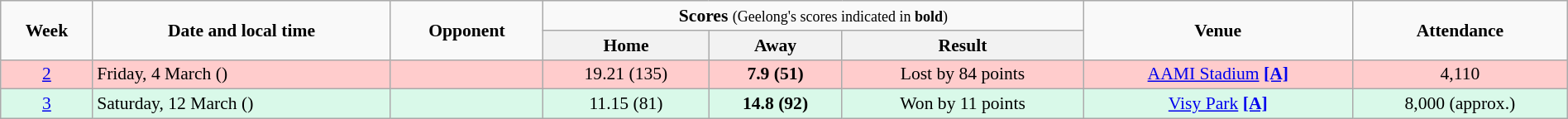<table class="wikitable" style="font-size:90%; text-align:center; width: 100%; margin-left: auto; margin-right: auto;">
<tr>
<td rowspan=2><strong>Week</strong></td>
<td rowspan=2><strong>Date and local time</strong></td>
<td rowspan=2><strong>Opponent</strong></td>
<td colspan=3><strong>Scores</strong> <small>(Geelong's scores indicated in <strong>bold</strong>)</small></td>
<td rowspan=2><strong>Venue</strong></td>
<td rowspan=2><strong>Attendance</strong></td>
</tr>
<tr>
<th>Home</th>
<th>Away</th>
<th>Result</th>
</tr>
<tr style="background:#fcc;">
<td><a href='#'>2</a></td>
<td align=left>Friday, 4 March ()</td>
<td align=left></td>
<td>19.21 (135)</td>
<td><strong>7.9 (51)</strong></td>
<td>Lost by 84 points</td>
<td><a href='#'>AAMI Stadium</a> <span></span><a href='#'><strong>[A]</strong></a></td>
<td>4,110</td>
</tr>
<tr style="background:#d9f9e9;">
<td><a href='#'>3</a></td>
<td align=left>Saturday, 12 March ()</td>
<td align=left></td>
<td>11.15 (81)</td>
<td><strong>14.8 (92)</strong></td>
<td>Won by 11 points</td>
<td><a href='#'>Visy Park</a> <span></span><a href='#'><strong>[A]</strong></a></td>
<td>8,000 (approx.)</td>
</tr>
</table>
